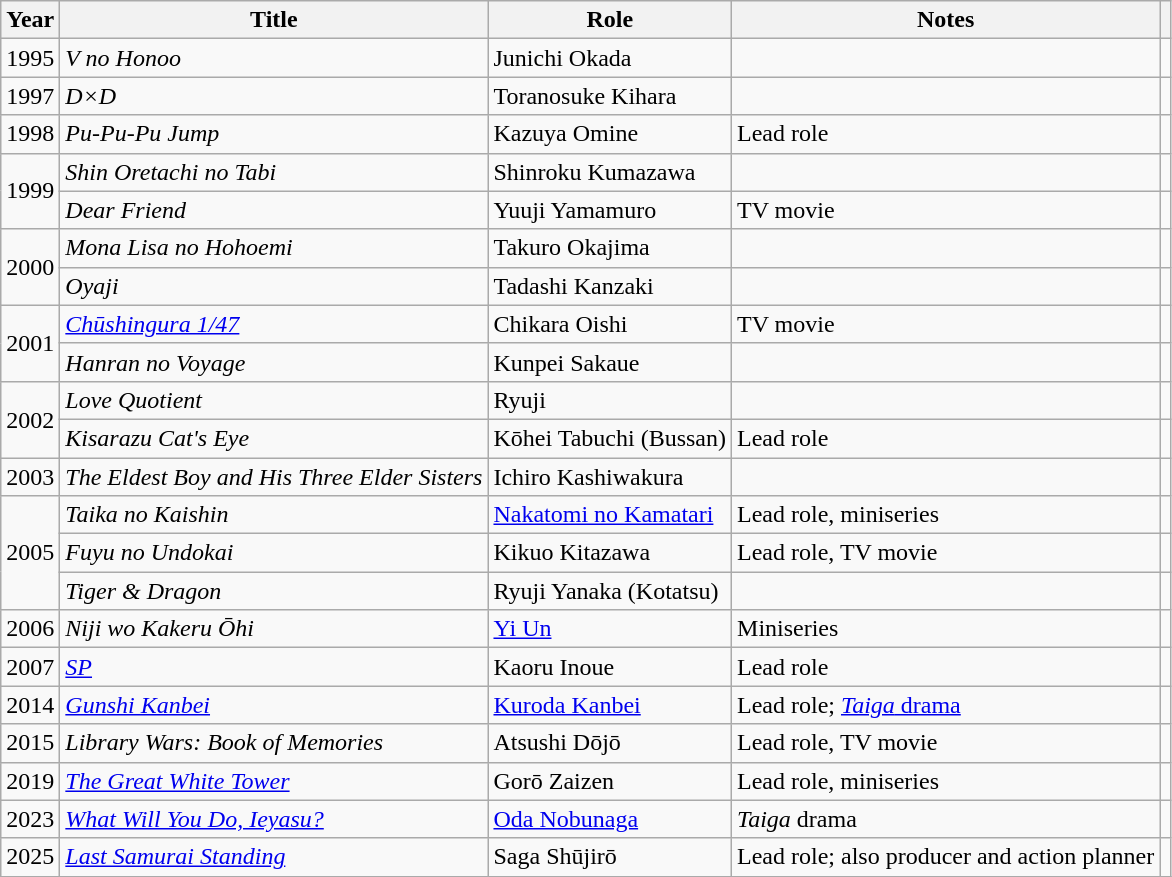<table class="wikitable sortable">
<tr>
<th>Year</th>
<th>Title</th>
<th>Role</th>
<th class="unsortable">Notes</th>
<th class="unsortable"></th>
</tr>
<tr>
<td>1995</td>
<td><em>V no Honoo</em></td>
<td>Junichi Okada</td>
<td></td>
<td></td>
</tr>
<tr>
<td>1997</td>
<td><em>D×D</em></td>
<td>Toranosuke Kihara</td>
<td></td>
<td></td>
</tr>
<tr>
<td>1998</td>
<td><em>Pu-Pu-Pu Jump</em></td>
<td>Kazuya Omine</td>
<td>Lead role</td>
<td></td>
</tr>
<tr>
<td rowspan="2">1999</td>
<td><em>Shin Oretachi no Tabi</em></td>
<td>Shinroku Kumazawa</td>
<td></td>
<td></td>
</tr>
<tr>
<td><em>Dear Friend</em></td>
<td>Yuuji Yamamuro</td>
<td>TV movie</td>
<td></td>
</tr>
<tr>
<td rowspan="2">2000</td>
<td><em>Mona Lisa no Hohoemi</em></td>
<td>Takuro Okajima</td>
<td></td>
<td></td>
</tr>
<tr>
<td><em>Oyaji</em></td>
<td>Tadashi Kanzaki</td>
<td></td>
<td></td>
</tr>
<tr>
<td rowspan="2">2001</td>
<td><em><a href='#'>Chūshingura 1/47</a></em></td>
<td>Chikara Oishi</td>
<td>TV movie</td>
<td></td>
</tr>
<tr>
<td><em>Hanran no Voyage</em></td>
<td>Kunpei Sakaue</td>
<td></td>
<td></td>
</tr>
<tr>
<td rowspan="2">2002</td>
<td><em>Love Quotient</em></td>
<td>Ryuji</td>
<td></td>
<td></td>
</tr>
<tr>
<td><em>Kisarazu Cat's Eye</em></td>
<td>Kōhei Tabuchi (Bussan)</td>
<td>Lead role</td>
<td></td>
</tr>
<tr>
<td>2003</td>
<td><em>The Eldest Boy and His Three Elder Sisters</em></td>
<td>Ichiro Kashiwakura</td>
<td></td>
<td></td>
</tr>
<tr>
<td rowspan="3">2005</td>
<td><em>Taika no Kaishin</em></td>
<td><a href='#'>Nakatomi no Kamatari</a></td>
<td>Lead role, miniseries</td>
<td></td>
</tr>
<tr>
<td><em>Fuyu no Undokai</em></td>
<td>Kikuo Kitazawa</td>
<td>Lead role, TV movie</td>
<td></td>
</tr>
<tr>
<td><em>Tiger & Dragon</em></td>
<td>Ryuji Yanaka (Kotatsu)</td>
<td></td>
<td></td>
</tr>
<tr>
<td>2006</td>
<td><em>Niji wo Kakeru Ōhi</em></td>
<td><a href='#'>Yi Un</a></td>
<td>Miniseries</td>
<td></td>
</tr>
<tr>
<td>2007</td>
<td><em><a href='#'>SP</a></em></td>
<td>Kaoru Inoue</td>
<td>Lead role</td>
<td></td>
</tr>
<tr>
<td>2014</td>
<td><em><a href='#'>Gunshi Kanbei</a></em></td>
<td><a href='#'>Kuroda Kanbei</a></td>
<td>Lead role; <a href='#'><em>Taiga</em> drama</a></td>
<td></td>
</tr>
<tr>
<td>2015</td>
<td><em>Library Wars: Book of Memories</em></td>
<td>Atsushi Dōjō</td>
<td>Lead role, TV movie</td>
<td></td>
</tr>
<tr>
<td>2019</td>
<td><em><a href='#'>The Great White Tower</a></em></td>
<td>Gorō Zaizen</td>
<td>Lead role, miniseries</td>
<td></td>
</tr>
<tr>
<td>2023</td>
<td><em><a href='#'>What Will You Do, Ieyasu?</a></em></td>
<td><a href='#'>Oda Nobunaga</a></td>
<td><em>Taiga</em> drama</td>
<td></td>
</tr>
<tr>
<td>2025</td>
<td><em><a href='#'>Last Samurai Standing</a></em></td>
<td>Saga Shūjirō</td>
<td>Lead role; also producer and action planner</td>
<td></td>
</tr>
<tr>
</tr>
</table>
